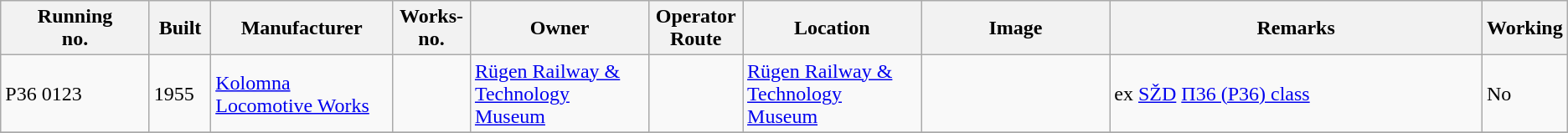<table class="wikitable" style="width="100%"; border:solid 1px #AAAAAA; background:#e3e3e3;">
<tr>
<th width="10%">Running<br>no.</th>
<th width="4%">Built</th>
<th width="12%">Manufacturer</th>
<th width="5%">Works-<br>no.</th>
<th width="12%">Owner</th>
<th width="6%">Operator<br>Route</th>
<th width="12%">Location</th>
<th width="13%">Image</th>
<th width="30%">Remarks</th>
<th width="6%">Working</th>
</tr>
<tr>
<td>P36 0123<br></td>
<td>1955</td>
<td><a href='#'>Kolomna Locomotive Works</a></td>
<td></td>
<td><a href='#'>Rügen Railway & Technology Museum</a></td>
<td></td>
<td><a href='#'>Rügen Railway & Technology Museum</a></td>
<td></td>
<td>ex <a href='#'>SŽD</a> <a href='#'>П36 (P36) class</a></td>
<td>No</td>
</tr>
<tr>
</tr>
</table>
